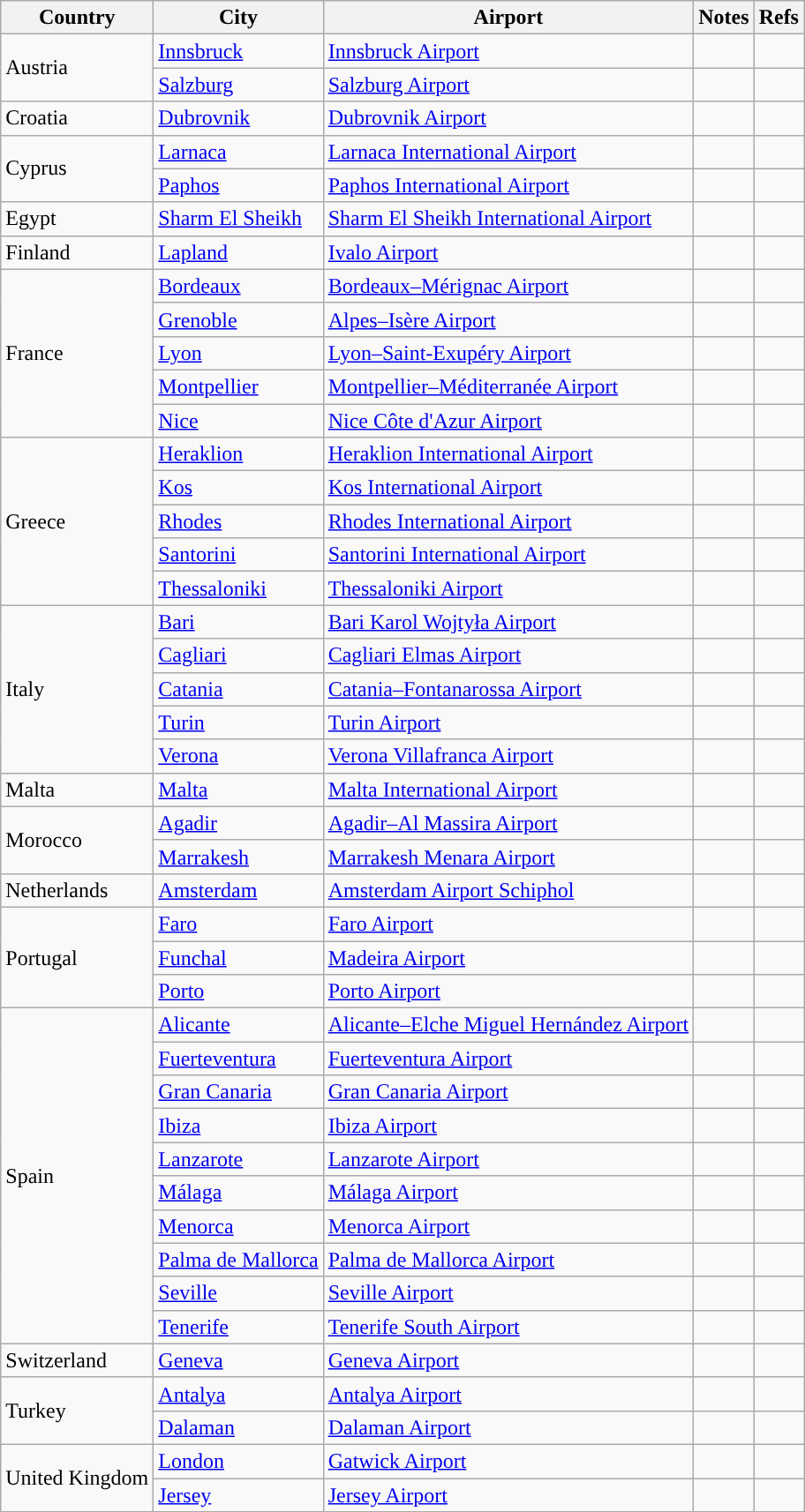<table class="wikitable sortable">
<tr>
<th>Country</th>
<th>City</th>
<th>Airport</th>
<th>Notes</th>
<th>Refs</th>
</tr>
<tr>
<td rowspan="2">Austria</td>
<td><a href='#'>Innsbruck</a></td>
<td><a href='#'>Innsbruck Airport</a></td>
<td></td>
<td align=center></td>
</tr>
<tr>
<td><a href='#'>Salzburg</a></td>
<td><a href='#'>Salzburg Airport</a></td>
<td align=center></td>
<td align=center></td>
</tr>
<tr>
<td>Croatia</td>
<td><a href='#'>Dubrovnik</a></td>
<td><a href='#'>Dubrovnik Airport</a></td>
<td></td>
<td align=center></td>
</tr>
<tr>
<td rowspan="2">Cyprus</td>
<td><a href='#'>Larnaca</a></td>
<td><a href='#'>Larnaca International Airport</a></td>
<td></td>
<td align=center></td>
</tr>
<tr>
<td><a href='#'>Paphos</a></td>
<td><a href='#'>Paphos International Airport</a></td>
<td align=center></td>
<td align=center></td>
</tr>
<tr>
<td>Egypt</td>
<td><a href='#'>Sharm El Sheikh</a></td>
<td><a href='#'>Sharm El Sheikh International Airport</a></td>
<td></td>
<td align=center></td>
</tr>
<tr>
<td>Finland</td>
<td><a href='#'>Lapland</a></td>
<td><a href='#'>Ivalo Airport</a></td>
<td align=center></td>
<td align=center></td>
</tr>
<tr>
<td rowspan="5">France</td>
<td><a href='#'>Bordeaux</a></td>
<td><a href='#'>Bordeaux–Mérignac Airport</a></td>
<td align=center></td>
<td align=center></td>
</tr>
<tr>
<td><a href='#'>Grenoble</a></td>
<td><a href='#'>Alpes–Isère Airport</a></td>
<td></td>
<td align=center></td>
</tr>
<tr>
<td><a href='#'>Lyon</a></td>
<td><a href='#'>Lyon–Saint-Exupéry Airport</a></td>
<td></td>
<td align=center></td>
</tr>
<tr>
<td><a href='#'>Montpellier</a></td>
<td><a href='#'>Montpellier–Méditerranée Airport</a></td>
<td align=center></td>
<td align=center></td>
</tr>
<tr>
<td><a href='#'>Nice</a></td>
<td><a href='#'>Nice Côte d'Azur Airport</a></td>
<td></td>
<td align=center></td>
</tr>
<tr>
<td rowspan="5”">Greece</td>
<td><a href='#'>Heraklion</a></td>
<td><a href='#'>Heraklion International Airport</a></td>
<td></td>
<td align=center></td>
</tr>
<tr>
<td><a href='#'>Kos</a></td>
<td><a href='#'>Kos International Airport</a></td>
<td></td>
<td align=center></td>
</tr>
<tr>
<td><a href='#'>Rhodes</a></td>
<td><a href='#'>Rhodes International Airport</a></td>
<td></td>
<td align=center></td>
</tr>
<tr>
<td><a href='#'>Santorini</a></td>
<td><a href='#'>Santorini International Airport</a></td>
<td></td>
<td align=center></td>
</tr>
<tr>
<td><a href='#'>Thessaloniki</a></td>
<td><a href='#'>Thessaloniki Airport</a></td>
<td></td>
<td align=center></td>
</tr>
<tr>
<td rowspan="5”">Italy</td>
<td><a href='#'>Bari</a></td>
<td><a href='#'>Bari Karol Wojtyła Airport</a></td>
<td></td>
<td align=center></td>
</tr>
<tr>
<td><a href='#'>Cagliari</a></td>
<td><a href='#'>Cagliari Elmas Airport</a></td>
<td></td>
<td align=center></td>
</tr>
<tr>
<td><a href='#'>Catania</a></td>
<td><a href='#'>Catania–Fontanarossa Airport</a></td>
<td></td>
<td align=center></td>
</tr>
<tr>
<td><a href='#'>Turin</a></td>
<td><a href='#'>Turin Airport</a></td>
<td align=center></td>
<td align=center></td>
</tr>
<tr>
<td><a href='#'>Verona</a></td>
<td><a href='#'>Verona Villafranca Airport</a></td>
<td align=center></td>
<td align=center></td>
</tr>
<tr>
<td>Malta</td>
<td><a href='#'>Malta</a></td>
<td><a href='#'>Malta International Airport</a></td>
<td align=center></td>
<td align=center></td>
</tr>
<tr>
<td rowspan="2">Morocco</td>
<td><a href='#'>Agadir</a></td>
<td><a href='#'>Agadir–Al Massira Airport</a></td>
<td align=center></td>
<td align=center></td>
</tr>
<tr>
<td><a href='#'>Marrakesh</a></td>
<td><a href='#'>Marrakesh Menara Airport</a></td>
<td align=center></td>
<td align=center></td>
</tr>
<tr>
<td>Netherlands</td>
<td><a href='#'>Amsterdam</a></td>
<td><a href='#'>Amsterdam Airport Schiphol</a></td>
<td align=center></td>
<td align=center></td>
</tr>
<tr>
<td rowspan="3">Portugal</td>
<td><a href='#'>Faro</a></td>
<td><a href='#'>Faro Airport</a></td>
<td align=center></td>
<td align=center></td>
</tr>
<tr>
<td><a href='#'>Funchal</a></td>
<td><a href='#'>Madeira Airport</a></td>
<td align=center></td>
<td align=center></td>
</tr>
<tr>
<td><a href='#'>Porto</a></td>
<td><a href='#'>Porto Airport</a></td>
<td align=center></td>
<td align=center></td>
</tr>
<tr>
<td rowspan="10”">Spain</td>
<td><a href='#'>Alicante</a></td>
<td><a href='#'>Alicante–Elche Miguel Hernández Airport</a></td>
<td align=center></td>
<td align=center></td>
</tr>
<tr>
<td><a href='#'>Fuerteventura</a></td>
<td><a href='#'>Fuerteventura Airport</a></td>
<td></td>
<td align=center></td>
</tr>
<tr>
<td><a href='#'>Gran Canaria</a></td>
<td><a href='#'>Gran Canaria Airport</a></td>
<td align=center></td>
<td align=center></td>
</tr>
<tr>
<td><a href='#'>Ibiza</a></td>
<td><a href='#'>Ibiza Airport</a></td>
<td></td>
<td align=center></td>
</tr>
<tr>
<td><a href='#'>Lanzarote</a></td>
<td><a href='#'>Lanzarote Airport</a></td>
<td align=center></td>
<td align=center></td>
</tr>
<tr>
<td><a href='#'>Málaga</a></td>
<td><a href='#'>Málaga Airport</a></td>
<td align=center></td>
<td align=center></td>
</tr>
<tr>
<td><a href='#'>Menorca</a></td>
<td><a href='#'>Menorca Airport</a></td>
<td></td>
<td align=center></td>
</tr>
<tr>
<td><a href='#'>Palma de Mallorca</a></td>
<td><a href='#'>Palma de Mallorca Airport</a></td>
<td align=center></td>
<td align=center></td>
</tr>
<tr>
<td><a href='#'>Seville</a></td>
<td><a href='#'>Seville Airport</a></td>
<td align=center></td>
<td align=center></td>
</tr>
<tr>
<td><a href='#'>Tenerife</a></td>
<td><a href='#'>Tenerife South Airport</a></td>
<td align=center></td>
<td align=center></td>
</tr>
<tr>
<td>Switzerland</td>
<td><a href='#'>Geneva</a></td>
<td><a href='#'>Geneva Airport</a></td>
<td></td>
<td align=center></td>
</tr>
<tr>
<td rowspan="2">Turkey</td>
<td><a href='#'>Antalya</a></td>
<td><a href='#'>Antalya Airport</a></td>
<td></td>
<td align=center></td>
</tr>
<tr>
<td><a href='#'>Dalaman</a></td>
<td><a href='#'>Dalaman Airport</a></td>
<td></td>
<td align=center></td>
</tr>
<tr>
<td rowspan="2">United Kingdom</td>
<td><a href='#'>London</a></td>
<td><a href='#'>Gatwick Airport</a></td>
<td></td>
<td align=center></td>
</tr>
<tr>
<td><a href='#'>Jersey</a></td>
<td><a href='#'>Jersey Airport</a></td>
<td></td>
<td align=center></td>
</tr>
</table>
